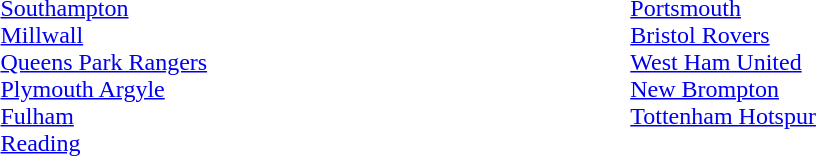<table style="width:100%;">
<tr>
<td style="vertical-align:top; width:33%;"><br><table cellspacing="0" cellpadding="0">
<tr>
<td><a href='#'>Southampton</a></td>
</tr>
<tr>
<td><a href='#'>Millwall</a></td>
</tr>
<tr>
<td><a href='#'>Queens Park Rangers</a></td>
</tr>
<tr>
<td><a href='#'>Plymouth Argyle</a></td>
</tr>
<tr>
<td><a href='#'>Fulham</a></td>
</tr>
<tr>
<td><a href='#'>Reading</a></td>
</tr>
</table>
</td>
<td></td>
<td style="vertical-align:top; width:67%;"><br><table cellspacing="0" cellpadding="0">
<tr>
<td><a href='#'>Portsmouth</a></td>
</tr>
<tr>
<td><a href='#'>Bristol Rovers</a></td>
</tr>
<tr>
<td><a href='#'>West Ham United</a></td>
</tr>
<tr>
<td><a href='#'>New Brompton</a></td>
</tr>
<tr>
<td><a href='#'>Tottenham Hotspur</a></td>
</tr>
</table>
</td>
</tr>
</table>
